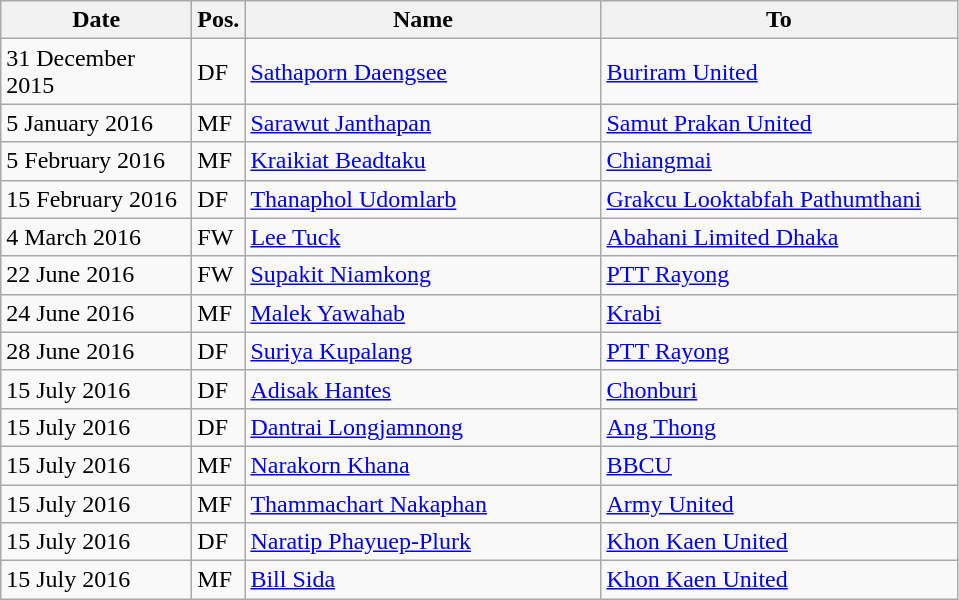<table class="wikitable">
<tr>
<th width="120">Date</th>
<th>Pos.</th>
<th width="230">Name</th>
<th width="230">To</th>
</tr>
<tr>
<td>31 December 2015</td>
<td>DF</td>
<td> <a href='#'>Sathaporn Daengsee</a></td>
<td> <a href='#'>Buriram United</a></td>
</tr>
<tr>
<td>5 January 2016</td>
<td>MF</td>
<td> <a href='#'>Sarawut Janthapan</a></td>
<td> <a href='#'>Samut Prakan United</a></td>
</tr>
<tr>
<td>5 February 2016</td>
<td>MF</td>
<td> <a href='#'>Kraikiat Beadtaku</a></td>
<td> <a href='#'>Chiangmai</a></td>
</tr>
<tr>
<td>15 February 2016</td>
<td>DF</td>
<td> <a href='#'>Thanaphol Udomlarb</a></td>
<td> <a href='#'>Grakcu Looktabfah Pathumthani</a></td>
</tr>
<tr>
<td>4 March 2016</td>
<td>FW</td>
<td> <a href='#'>Lee Tuck</a></td>
<td> <a href='#'>Abahani Limited Dhaka</a></td>
</tr>
<tr>
<td>22 June 2016</td>
<td>FW</td>
<td> <a href='#'>Supakit Niamkong</a></td>
<td> <a href='#'>PTT Rayong</a></td>
</tr>
<tr>
<td>24 June 2016</td>
<td>MF</td>
<td> <a href='#'>Malek Yawahab</a></td>
<td> <a href='#'>Krabi</a></td>
</tr>
<tr>
<td>28 June 2016</td>
<td>DF</td>
<td> <a href='#'>Suriya Kupalang</a></td>
<td> <a href='#'>PTT Rayong</a></td>
</tr>
<tr>
<td>15 July 2016</td>
<td>DF</td>
<td> <a href='#'>Adisak Hantes</a></td>
<td> <a href='#'>Chonburi</a></td>
</tr>
<tr>
<td>15 July 2016</td>
<td>DF</td>
<td> <a href='#'>Dantrai Longjamnong</a></td>
<td> <a href='#'>Ang Thong</a></td>
</tr>
<tr>
<td>15 July 2016</td>
<td>MF</td>
<td> <a href='#'>Narakorn Khana</a></td>
<td> <a href='#'>BBCU</a></td>
</tr>
<tr>
<td>15 July 2016</td>
<td>MF</td>
<td> <a href='#'>Thammachart Nakaphan</a></td>
<td> <a href='#'>Army United</a></td>
</tr>
<tr>
<td>15 July 2016</td>
<td>DF</td>
<td> <a href='#'>Naratip Phayuep-Plurk</a></td>
<td> <a href='#'>Khon Kaen United</a></td>
</tr>
<tr>
<td>15 July 2016</td>
<td>MF</td>
<td> <a href='#'>Bill Sida</a></td>
<td> <a href='#'>Khon Kaen United</a></td>
</tr>
</table>
